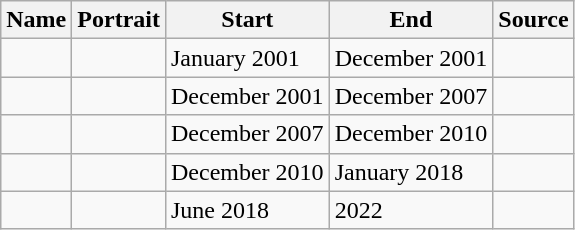<table class="wikitable sortable">
<tr>
<th>Name</th>
<th scope="col" class="unsortable">Portrait</th>
<th>Start</th>
<th>End</th>
<th scope="col" class="unsortable">Source</th>
</tr>
<tr>
<td></td>
<td></td>
<td>January 2001</td>
<td>December 2001</td>
<td></td>
</tr>
<tr>
<td></td>
<td></td>
<td>December 2001</td>
<td>December 2007</td>
<td></td>
</tr>
<tr>
<td></td>
<td></td>
<td>December 2007</td>
<td>December 2010</td>
<td></td>
</tr>
<tr>
<td></td>
<td></td>
<td>December 2010</td>
<td>January 2018</td>
<td></td>
</tr>
<tr>
<td></td>
<td></td>
<td>June 2018</td>
<td>2022</td>
<td></td>
</tr>
</table>
